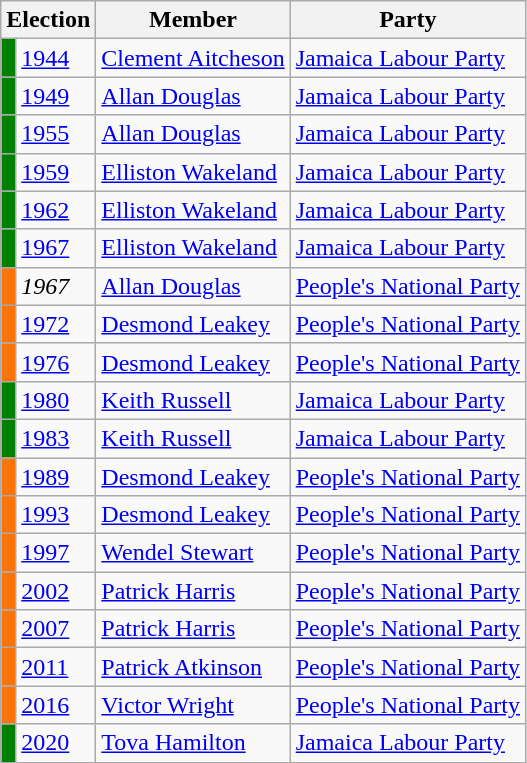<table class="wikitable">
<tr>
<th colspan="2">Election</th>
<th>Member</th>
<th>Party</th>
</tr>
<tr>
<td style="background-color: green"></td>
<td><a href='#'>1944</a></td>
<td><a href='#'>Clement Aitcheson</a></td>
<td><a href='#'>Jamaica Labour Party</a></td>
</tr>
<tr>
<td style="background-color: green"></td>
<td><a href='#'>1949</a></td>
<td><a href='#'>Allan Douglas</a></td>
<td><a href='#'>Jamaica Labour Party</a></td>
</tr>
<tr>
<td style="background-color: green"></td>
<td><a href='#'>1955</a></td>
<td><a href='#'>Allan Douglas</a></td>
<td><a href='#'>Jamaica Labour Party</a></td>
</tr>
<tr>
<td style="background-color: green"></td>
<td><a href='#'>1959</a></td>
<td><a href='#'>Elliston Wakeland</a></td>
<td><a href='#'>Jamaica Labour Party</a></td>
</tr>
<tr>
<td style="background-color: green"></td>
<td><a href='#'>1962</a></td>
<td><a href='#'>Elliston Wakeland</a></td>
<td><a href='#'>Jamaica Labour Party</a></td>
</tr>
<tr>
<td style="background-color: green"></td>
<td><a href='#'>1967</a></td>
<td><a href='#'>Elliston Wakeland</a></td>
<td><a href='#'>Jamaica Labour Party</a></td>
</tr>
<tr>
<td style="background-color: #fb740a""></td>
<td><em>1967</em></td>
<td><a href='#'>Allan Douglas</a></td>
<td><a href='#'>People's National Party</a></td>
</tr>
<tr>
<td style="background-color: #fb740a""></td>
<td><a href='#'>1972</a></td>
<td><a href='#'>Desmond Leakey</a></td>
<td><a href='#'>People's National Party</a></td>
</tr>
<tr>
<td style="background-color: #fb740a"></td>
<td><a href='#'>1976</a></td>
<td><a href='#'>Desmond Leakey</a></td>
<td><a href='#'>People's National Party</a></td>
</tr>
<tr>
<td style="background-color: green"></td>
<td><a href='#'>1980</a></td>
<td><a href='#'>Keith Russell</a></td>
<td><a href='#'>Jamaica Labour Party</a></td>
</tr>
<tr>
<td style="background-color: green"></td>
<td><a href='#'>1983</a></td>
<td><a href='#'>Keith Russell</a></td>
<td><a href='#'>Jamaica Labour Party</a></td>
</tr>
<tr>
<td style="background-color: #fb740a"></td>
<td><a href='#'>1989</a></td>
<td><a href='#'>Desmond Leakey</a></td>
<td><a href='#'>People's National Party</a></td>
</tr>
<tr>
<td style="background-color: #fb740a"></td>
<td><a href='#'>1993</a></td>
<td><a href='#'>Desmond Leakey</a></td>
<td><a href='#'>People's National Party</a></td>
</tr>
<tr>
<td style="background-color: #fb740a"></td>
<td><a href='#'>1997</a></td>
<td><a href='#'>Wendel Stewart</a></td>
<td><a href='#'>People's National Party</a></td>
</tr>
<tr>
<td style="background-color: #fb740a"></td>
<td><a href='#'>2002</a></td>
<td><a href='#'>Patrick Harris</a></td>
<td><a href='#'>People's National Party</a></td>
</tr>
<tr>
<td style="background-color: #fb740a"></td>
<td><a href='#'>2007</a></td>
<td><a href='#'>Patrick Harris</a></td>
<td><a href='#'>People's National Party</a></td>
</tr>
<tr>
<td style="background-color: #fb740a"></td>
<td><a href='#'>2011</a></td>
<td><a href='#'>Patrick Atkinson</a></td>
<td><a href='#'>People's National Party</a></td>
</tr>
<tr>
<td style="background-color: #fb740a"></td>
<td><a href='#'>2016</a></td>
<td><a href='#'>Victor Wright</a></td>
<td><a href='#'>People's National Party</a></td>
</tr>
<tr>
<td style="background-color: green"></td>
<td><a href='#'>2020</a></td>
<td><a href='#'>Tova Hamilton</a></td>
<td><a href='#'>Jamaica Labour Party</a></td>
</tr>
</table>
